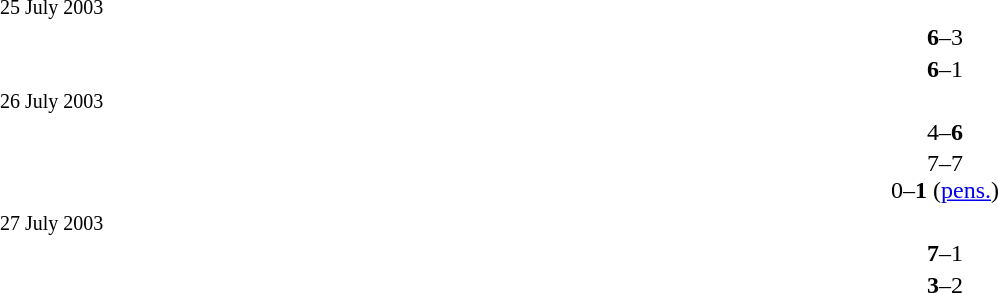<table width=100% cellspacing=1>
<tr>
<th width=40%></th>
<th width=20%></th>
<th></th>
</tr>
<tr>
<td><small>25 July 2003</small></td>
</tr>
<tr>
<td align=right><strong></strong></td>
<td align=center><strong>6</strong>–3</td>
<td></td>
</tr>
<tr>
<td align=right><strong></strong></td>
<td align=center><strong>6</strong>–1</td>
<td></td>
</tr>
<tr>
<td><small>26 July 2003</small></td>
</tr>
<tr>
<td align=right></td>
<td align=center>4–<strong>6</strong></td>
<td><strong></strong></td>
</tr>
<tr>
<td align=right></td>
<td align=center>7–7 <br>0–<strong>1</strong> (<a href='#'>pens.</a>)</td>
<td><strong></strong></td>
</tr>
<tr>
<td><small>27 July 2003</small></td>
</tr>
<tr>
<td align=right><strong></strong></td>
<td align=center><strong>7</strong>–1</td>
<td></td>
</tr>
<tr>
<td align=right><strong></strong></td>
<td align=center><strong>3</strong>–2</td>
<td></td>
</tr>
</table>
